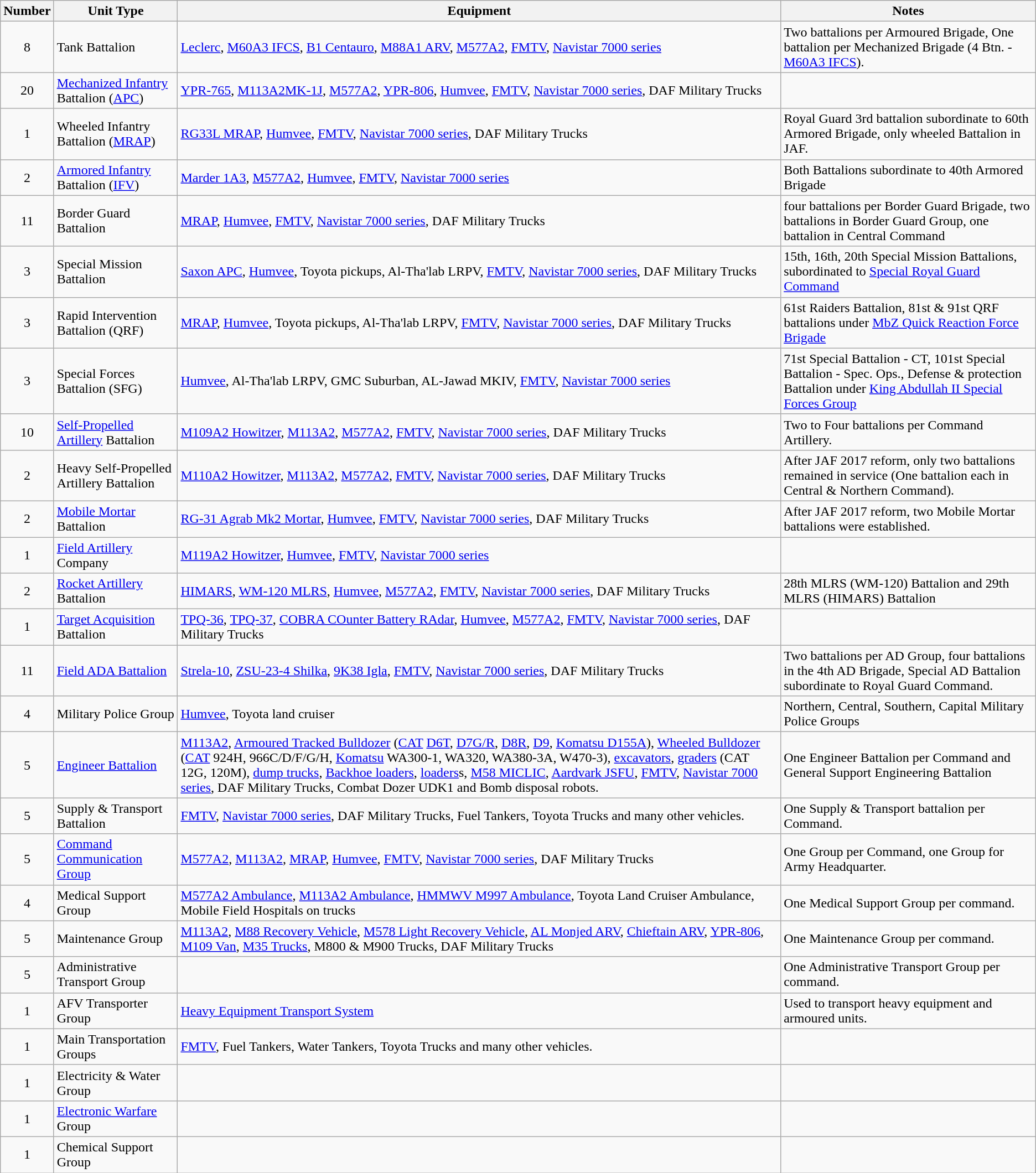<table class="wikitable">
<tr>
<th>Number</th>
<th>Unit Type</th>
<th>Equipment</th>
<th>Notes</th>
</tr>
<tr>
<td style="text-align:center;">8</td>
<td>Tank Battalion</td>
<td><a href='#'>Leclerc</a>, <a href='#'>M60A3 IFCS</a>, <a href='#'>B1 Centauro</a>, <a href='#'>M88A1 ARV</a>, <a href='#'>M577A2</a>, <a href='#'>FMTV</a>, <a href='#'>Navistar 7000 series</a></td>
<td>Two battalions per Armoured Brigade, One battalion per Mechanized Brigade (4 Btn. - <a href='#'>M60A3 IFCS</a>).</td>
</tr>
<tr>
<td style="text-align:center;">20</td>
<td><a href='#'>Mechanized Infantry</a> Battalion (<a href='#'>APC</a>)</td>
<td><a href='#'>YPR-765</a>, <a href='#'>M113A2MK-1J</a>, <a href='#'>M577A2</a>, <a href='#'>YPR-806</a>, <a href='#'>Humvee</a>, <a href='#'>FMTV</a>, <a href='#'>Navistar 7000 series</a>, DAF Military Trucks</td>
<td></td>
</tr>
<tr>
<td style="text-align:center;">1</td>
<td>Wheeled Infantry Battalion (<a href='#'>MRAP</a>)</td>
<td><a href='#'>RG33L MRAP</a>, <a href='#'>Humvee</a>, <a href='#'>FMTV</a>, <a href='#'>Navistar 7000 series</a>, DAF Military Trucks</td>
<td>Royal Guard 3rd battalion subordinate to 60th Armored Brigade, only wheeled Battalion in JAF.</td>
</tr>
<tr>
<td style="text-align:center;">2</td>
<td><a href='#'>Armored Infantry</a> Battalion (<a href='#'>IFV</a>)</td>
<td><a href='#'>Marder 1A3</a>, <a href='#'>M577A2</a>, <a href='#'>Humvee</a>, <a href='#'>FMTV</a>, <a href='#'>Navistar 7000 series</a></td>
<td>Both Battalions subordinate to 40th Armored Brigade</td>
</tr>
<tr>
<td style="text-align:center;">11</td>
<td>Border Guard Battalion</td>
<td><a href='#'>MRAP</a>, <a href='#'>Humvee</a>, <a href='#'>FMTV</a>, <a href='#'>Navistar 7000 series</a>, DAF Military Trucks</td>
<td>four battalions per Border Guard Brigade, two battalions in Border Guard Group, one battalion in Central Command</td>
</tr>
<tr>
<td style="text-align:center;">3</td>
<td>Special Mission Battalion</td>
<td><a href='#'>Saxon APC</a>, <a href='#'>Humvee</a>, Toyota pickups, Al-Tha'lab LRPV, <a href='#'>FMTV</a>, <a href='#'>Navistar 7000 series</a>, DAF Military Trucks</td>
<td>15th, 16th, 20th Special Mission Battalions, subordinated to <a href='#'>Special Royal Guard Command</a></td>
</tr>
<tr>
<td style="text-align:center;">3</td>
<td>Rapid Intervention Battalion (QRF)</td>
<td><a href='#'>MRAP</a>, <a href='#'>Humvee</a>, Toyota pickups, Al-Tha'lab LRPV, <a href='#'>FMTV</a>, <a href='#'>Navistar 7000 series</a>, DAF Military Trucks</td>
<td>61st Raiders Battalion, 81st & 91st QRF battalions under <a href='#'>MbZ Quick Reaction Force Brigade</a></td>
</tr>
<tr>
<td style="text-align:center;">3</td>
<td>Special Forces Battalion (SFG)</td>
<td><a href='#'>Humvee</a>, Al-Tha'lab LRPV, GMC Suburban, AL-Jawad MKIV, <a href='#'>FMTV</a>, <a href='#'>Navistar 7000 series</a></td>
<td>71st Special Battalion - CT, 101st Special Battalion - Spec. Ops., Defense & protection Battalion under <a href='#'>King Abdullah II Special Forces Group</a></td>
</tr>
<tr>
<td style="text-align:center;">10</td>
<td><a href='#'>Self-Propelled Artillery</a> Battalion</td>
<td><a href='#'>M109A2 Howitzer</a>, <a href='#'>M113A2</a>, <a href='#'>M577A2</a>, <a href='#'>FMTV</a>, <a href='#'>Navistar 7000 series</a>, DAF Military Trucks</td>
<td>Two to Four battalions per Command Artillery.</td>
</tr>
<tr>
<td style="text-align:center;">2</td>
<td>Heavy Self-Propelled Artillery Battalion</td>
<td><a href='#'>M110A2 Howitzer</a>, <a href='#'>M113A2</a>, <a href='#'>M577A2</a>, <a href='#'>FMTV</a>, <a href='#'>Navistar 7000 series</a>, DAF Military Trucks</td>
<td>After JAF 2017 reform, only two battalions remained in service (One battalion each in Central & Northern Command).</td>
</tr>
<tr>
<td style="text-align:center;">2</td>
<td><a href='#'>Mobile Mortar</a> Battalion</td>
<td><a href='#'>RG-31 Agrab Mk2 Mortar</a>, <a href='#'>Humvee</a>, <a href='#'>FMTV</a>, <a href='#'>Navistar 7000 series</a>, DAF Military Trucks</td>
<td>After JAF 2017 reform, two Mobile Mortar battalions were established.</td>
</tr>
<tr>
<td style="text-align:center;">1</td>
<td><a href='#'>Field Artillery</a> Company</td>
<td><a href='#'>M119A2 Howitzer</a>, <a href='#'>Humvee</a>, <a href='#'>FMTV</a>, <a href='#'>Navistar 7000 series</a></td>
<td></td>
</tr>
<tr>
<td style="text-align:center;">2</td>
<td><a href='#'>Rocket Artillery</a> Battalion</td>
<td><a href='#'>HIMARS</a>, <a href='#'>WM-120 MLRS</a>, <a href='#'>Humvee</a>, <a href='#'>M577A2</a>, <a href='#'>FMTV</a>, <a href='#'>Navistar 7000 series</a>, DAF Military Trucks</td>
<td>28th MLRS (WM-120) Battalion and 29th MLRS (HIMARS) Battalion</td>
</tr>
<tr>
<td style="text-align:center;">1</td>
<td><a href='#'>Target Acquisition</a> Battalion</td>
<td><a href='#'>TPQ-36</a>, <a href='#'>TPQ-37</a>, <a href='#'>COBRA COunter Battery RAdar</a>, <a href='#'>Humvee</a>, <a href='#'>M577A2</a>, <a href='#'>FMTV</a>, <a href='#'>Navistar 7000 series</a>, DAF Military Trucks</td>
<td></td>
</tr>
<tr>
<td style="text-align:center;">11</td>
<td><a href='#'>Field ADA Battalion</a></td>
<td><a href='#'>Strela-10</a>, <a href='#'>ZSU-23-4 Shilka</a>, <a href='#'>9K38 Igla</a>, <a href='#'>FMTV</a>, <a href='#'>Navistar 7000 series</a>, DAF Military Trucks</td>
<td>Two battalions per AD Group, four battalions in the 4th AD Brigade, Special AD Battalion subordinate to Royal Guard Command.</td>
</tr>
<tr>
<td style="text-align:center;">4</td>
<td>Military Police Group</td>
<td><a href='#'>Humvee</a>, Toyota land cruiser</td>
<td>Northern, Central, Southern, Capital Military Police Groups</td>
</tr>
<tr>
<td style="text-align:center;">5</td>
<td><a href='#'>Engineer Battalion</a></td>
<td><a href='#'>M113A2</a>, <a href='#'>Armoured Tracked Bulldozer</a> (<a href='#'>CAT</a> <a href='#'>D6T</a>, <a href='#'>D7G/R</a>, <a href='#'>D8R</a>, <a href='#'>D9</a>, <a href='#'>Komatsu D155A</a>), <a href='#'>Wheeled Bulldozer</a> (<a href='#'>CAT</a> 924H, 966C/D/F/G/H, <a href='#'>Komatsu</a> WA300-1, WA320, WA380-3A, W470-3), <a href='#'>excavators</a>, <a href='#'>graders</a> (CAT 12G, 120M), <a href='#'>dump trucks</a>, <a href='#'>Backhoe loaders</a>, <a href='#'>loaders</a>s, <a href='#'>M58 MICLIC</a>, <a href='#'>Aardvark JSFU</a>, <a href='#'>FMTV</a>, <a href='#'>Navistar 7000 series</a>, DAF Military Trucks, Combat Dozer UDK1 and Bomb disposal robots.</td>
<td>One Engineer Battalion per Command and General Support Engineering Battalion</td>
</tr>
<tr>
<td style="text-align:center;">5</td>
<td>Supply & Transport Battalion</td>
<td><a href='#'>FMTV</a>, <a href='#'>Navistar 7000 series</a>, DAF Military Trucks, Fuel Tankers, Toyota Trucks and many other vehicles.</td>
<td>One Supply & Transport battalion per Command.</td>
</tr>
<tr>
<td style="text-align:center;">5</td>
<td><a href='#'>Command Communication Group</a></td>
<td><a href='#'>M577A2</a>, <a href='#'>M113A2</a>, <a href='#'>MRAP</a>, <a href='#'>Humvee</a>, <a href='#'>FMTV</a>, <a href='#'>Navistar 7000 series</a>, DAF Military Trucks</td>
<td>One Group per Command, one Group for Army Headquarter.</td>
</tr>
<tr>
<td style="text-align:center;">4</td>
<td>Medical Support Group</td>
<td><a href='#'>M577A2 Ambulance</a>, <a href='#'>M113A2 Ambulance</a>, <a href='#'>HMMWV M997 Ambulance</a>, Toyota Land Cruiser Ambulance, Mobile Field Hospitals on trucks</td>
<td>One Medical Support Group per command.</td>
</tr>
<tr>
<td style="text-align:center;">5</td>
<td>Maintenance Group</td>
<td><a href='#'>M113A2</a>, <a href='#'>M88 Recovery Vehicle</a>, <a href='#'>M578 Light Recovery Vehicle</a>, <a href='#'>AL Monjed ARV</a>, <a href='#'>Chieftain ARV</a>, <a href='#'>YPR-806</a>, <a href='#'>M109 Van</a>, <a href='#'>M35 Trucks</a>, M800 & M900 Trucks, DAF Military Trucks</td>
<td>One Maintenance Group per command.</td>
</tr>
<tr>
<td style="text-align:center;">5</td>
<td>Administrative Transport Group</td>
<td></td>
<td>One Administrative Transport Group per command.</td>
</tr>
<tr>
<td style="text-align:center;">1</td>
<td>AFV Transporter Group</td>
<td><a href='#'>Heavy Equipment Transport System</a></td>
<td>Used to transport heavy equipment and armoured units.</td>
</tr>
<tr>
<td style="text-align:center;">1</td>
<td>Main Transportation Groups</td>
<td><a href='#'>FMTV</a>, Fuel Tankers, Water Tankers, Toyota Trucks and many other vehicles.</td>
<td></td>
</tr>
<tr>
<td style="text-align:center;">1</td>
<td>Electricity & Water Group</td>
<td></td>
<td></td>
</tr>
<tr>
<td style="text-align:center;">1</td>
<td><a href='#'>Electronic Warfare</a> Group</td>
<td></td>
<td></td>
</tr>
<tr>
<td style="text-align:center;">1</td>
<td>Chemical Support Group</td>
<td></td>
<td></td>
</tr>
</table>
